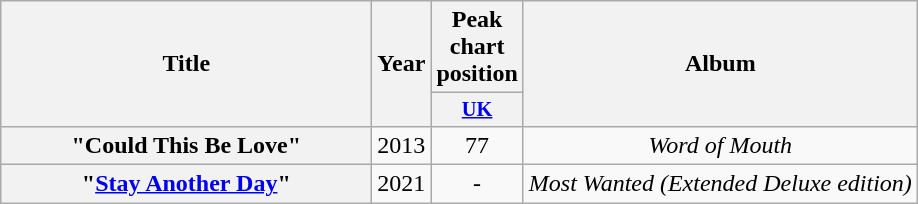<table class="wikitable plainrowheaders" style="text-align:center;">
<tr>
<th scope="col" rowspan="2" style="width:15em;">Title</th>
<th scope="col" rowspan="2" style="width:1em;">Year</th>
<th scope="col">Peak chart position</th>
<th scope="col" rowspan="2">Album</th>
</tr>
<tr>
<th scope="col" style="width:3em;font-size:85%;"><a href='#'>UK</a><br></th>
</tr>
<tr>
<th scope="row">"Could This Be Love"</th>
<td>2013</td>
<td>77</td>
<td><em>Word of Mouth</em></td>
</tr>
<tr>
<th scope="row">"<a href='#'>Stay Another Day</a>"</th>
<td>2021</td>
<td>-</td>
<td><em>Most Wanted (Extended Deluxe edition)</em></td>
</tr>
</table>
